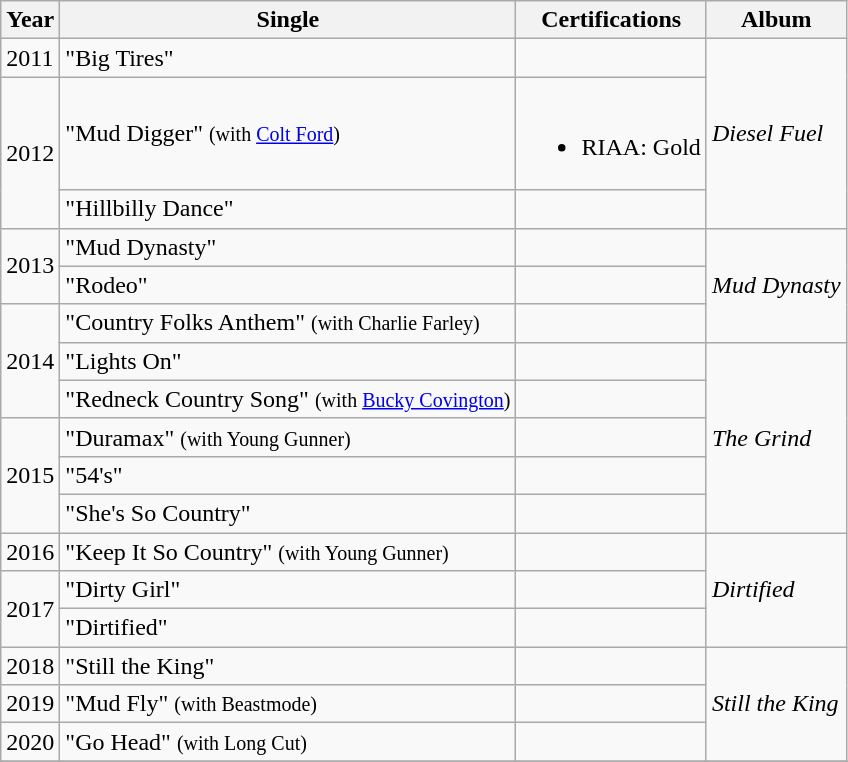<table class="wikitable">
<tr>
<th>Year</th>
<th>Single</th>
<th>Certifications</th>
<th>Album</th>
</tr>
<tr>
<td>2011</td>
<td>"Big Tires"</td>
<td></td>
<td rowspan="3"><em>Diesel Fuel</em></td>
</tr>
<tr>
<td rowspan="2">2012</td>
<td>"Mud Digger" <small>(with <a href='#'>Colt Ford</a>)</small></td>
<td><br><ul><li>RIAA: Gold</li></ul></td>
</tr>
<tr>
<td>"Hillbilly Dance"</td>
<td></td>
</tr>
<tr>
<td rowspan="2">2013</td>
<td>"Mud Dynasty"</td>
<td></td>
<td rowspan="3"><em>Mud Dynasty</em></td>
</tr>
<tr>
<td>"Rodeo"</td>
<td></td>
</tr>
<tr>
<td rowspan="3">2014</td>
<td>"Country Folks Anthem" <small>(with Charlie Farley)</small></td>
<td></td>
</tr>
<tr>
<td>"Lights On"</td>
<td></td>
<td rowspan="5"><em>The Grind</em></td>
</tr>
<tr>
<td>"Redneck Country Song" <small>(with <a href='#'>Bucky Covington</a>)</small></td>
<td></td>
</tr>
<tr>
<td rowspan="3">2015</td>
<td>"Duramax" <small>(with Young Gunner)</small></td>
<td></td>
</tr>
<tr>
<td>"54's"</td>
<td></td>
</tr>
<tr>
<td>"She's So Country"</td>
<td></td>
</tr>
<tr>
<td>2016</td>
<td>"Keep It So Country" <small>(with Young Gunner)</small></td>
<td></td>
<td rowspan="3"><em>Dirtified</em></td>
</tr>
<tr>
<td rowspan="2">2017</td>
<td>"Dirty Girl"</td>
<td></td>
</tr>
<tr>
<td>"Dirtified"</td>
<td></td>
</tr>
<tr>
<td>2018</td>
<td>"Still the King"</td>
<td></td>
<td rowspan="3"><em>Still the King</em></td>
</tr>
<tr>
<td>2019</td>
<td>"Mud Fly" <small>(with Beastmode)</small></td>
<td></td>
</tr>
<tr>
<td>2020</td>
<td>"Go Head" <small>(with Long Cut)</small></td>
<td></td>
</tr>
<tr>
</tr>
</table>
